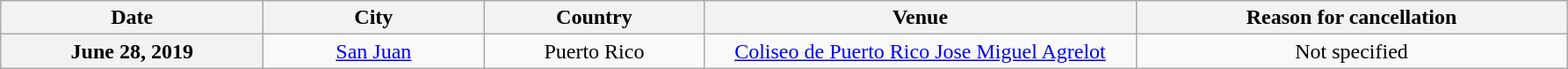<table class="wikitable plainrowheaders" style="text-align:center;">
<tr>
<th scope="col" style="width:12em;">Date</th>
<th scope="col" style="width:10em;">City</th>
<th scope="col" style="width:10em;">Country</th>
<th scope="col" style="width:20em;">Venue</th>
<th scope="col" style="width:20em;">Reason for cancellation</th>
</tr>
<tr>
<th scope="row">June 28, 2019</th>
<td><a href='#'>San Juan</a></td>
<td>Puerto Rico</td>
<td><a href='#'>Coliseo de Puerto Rico Jose Miguel Agrelot</a></td>
<td>Not specified</td>
</tr>
</table>
